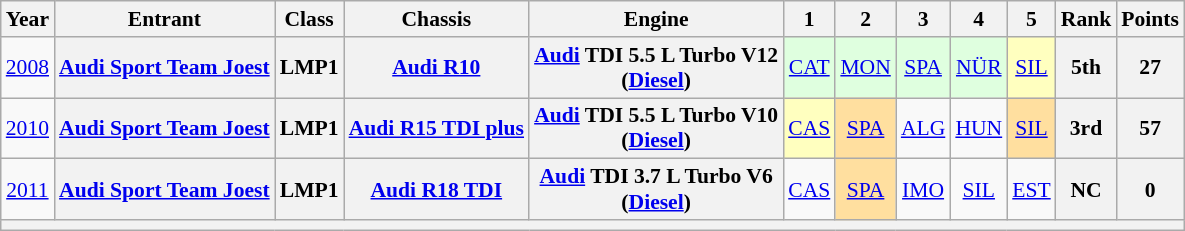<table class="wikitable" style="text-align:center; font-size:90%">
<tr>
<th>Year</th>
<th>Entrant</th>
<th>Class</th>
<th>Chassis</th>
<th>Engine</th>
<th>1</th>
<th>2</th>
<th>3</th>
<th>4</th>
<th>5</th>
<th>Rank</th>
<th>Points</th>
</tr>
<tr>
<td><a href='#'>2008</a></td>
<th><a href='#'>Audi Sport Team Joest</a></th>
<th>LMP1</th>
<th><a href='#'>Audi R10</a></th>
<th><a href='#'>Audi</a> TDI 5.5 L Turbo V12<br>(<a href='#'>Diesel</a>)</th>
<td style="background:#DFFFDF;"><a href='#'>CAT</a><br></td>
<td style="background:#DFFFDF;"><a href='#'>MON</a><br></td>
<td style="background:#DFFFDF;"><a href='#'>SPA</a><br></td>
<td style="background:#DFFFDF;"><a href='#'>NÜR</a><br></td>
<td style="background:#FFFFBF;"><a href='#'>SIL</a><br></td>
<th>5th</th>
<th>27</th>
</tr>
<tr>
<td><a href='#'>2010</a></td>
<th><a href='#'>Audi Sport Team Joest</a></th>
<th>LMP1</th>
<th><a href='#'>Audi R15 TDI plus</a></th>
<th><a href='#'>Audi</a> TDI 5.5 L Turbo V10<br>(<a href='#'>Diesel</a>)</th>
<td style="background:#FFFFBF;"><a href='#'>CAS</a><br></td>
<td style="background:#FFDF9F;"><a href='#'>SPA</a><br></td>
<td><a href='#'>ALG</a></td>
<td><a href='#'>HUN</a></td>
<td style="background:#FFDF9F;"><a href='#'>SIL</a><br></td>
<th>3rd</th>
<th>57</th>
</tr>
<tr>
<td><a href='#'>2011</a></td>
<th><a href='#'>Audi Sport Team Joest</a></th>
<th>LMP1</th>
<th><a href='#'>Audi R18 TDI</a></th>
<th><a href='#'>Audi</a> TDI 3.7 L Turbo V6<br>(<a href='#'>Diesel</a>)</th>
<td><a href='#'>CAS</a></td>
<td style="background:#FFDF9F;"><a href='#'>SPA</a><br></td>
<td><a href='#'>IMO</a></td>
<td><a href='#'>SIL</a></td>
<td><a href='#'>EST</a></td>
<th>NC</th>
<th>0</th>
</tr>
<tr>
<th colspan="12"></th>
</tr>
</table>
